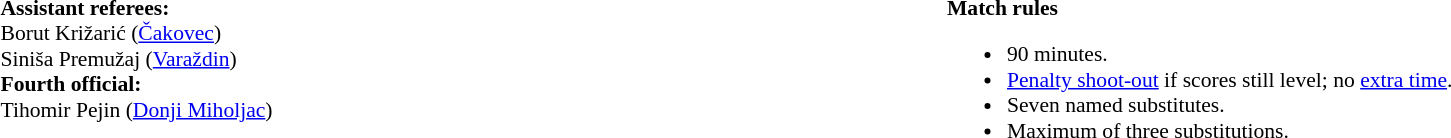<table style="width:100%; font-size:90%;">
<tr>
<td style="width:50%; vertical-align:top;"><br><strong>Assistant referees:</strong>
<br>Borut Križarić (<a href='#'>Čakovec</a>)
<br>Siniša Premužaj (<a href='#'>Varaždin</a>)
<br><strong>Fourth official:</strong>
<br>Tihomir Pejin (<a href='#'>Donji Miholjac</a>)</td>
<td style="width:60%; vertical-align:top;"><br><strong>Match rules</strong><ul><li>90 minutes.</li><li><a href='#'>Penalty shoot-out</a> if scores still level; no <a href='#'>extra time</a>.</li><li>Seven named substitutes.</li><li>Maximum of three substitutions.</li></ul></td>
</tr>
</table>
